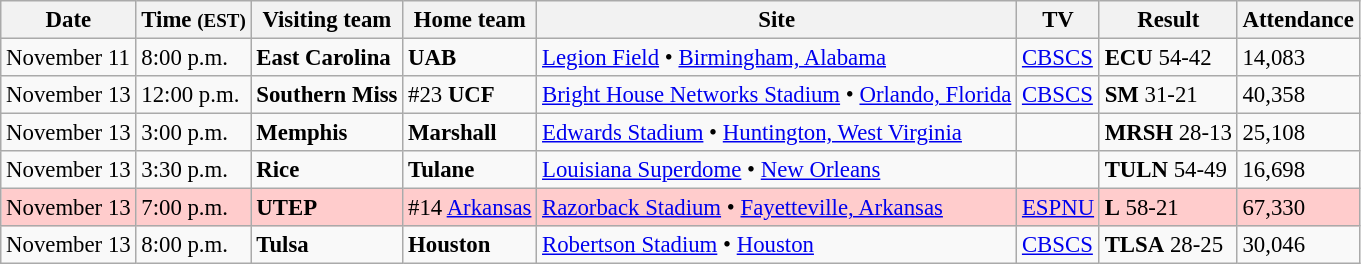<table class="wikitable" style="font-size:95%;">
<tr>
<th>Date</th>
<th>Time <small>(EST)</small></th>
<th>Visiting team</th>
<th>Home team</th>
<th>Site</th>
<th>TV</th>
<th>Result</th>
<th>Attendance</th>
</tr>
<tr bgcolor=>
<td>November 11</td>
<td>8:00 p.m.</td>
<td><strong>East Carolina</strong></td>
<td><strong>UAB</strong></td>
<td><a href='#'>Legion Field</a> • <a href='#'>Birmingham, Alabama</a></td>
<td><a href='#'>CBSCS</a></td>
<td><strong>ECU</strong> 54-42</td>
<td>14,083</td>
</tr>
<tr bgcolor=>
<td>November 13</td>
<td>12:00 p.m.</td>
<td><strong>Southern Miss</strong></td>
<td>#23 <strong>UCF</strong></td>
<td><a href='#'>Bright House Networks Stadium</a> • <a href='#'>Orlando, Florida</a></td>
<td><a href='#'>CBSCS</a></td>
<td><strong>SM</strong> 31-21</td>
<td>40,358</td>
</tr>
<tr bgcolor=>
<td>November 13</td>
<td>3:00 p.m.</td>
<td><strong>Memphis</strong></td>
<td><strong>Marshall</strong></td>
<td><a href='#'>Edwards Stadium</a> • <a href='#'>Huntington, West Virginia</a></td>
<td></td>
<td><strong>MRSH</strong> 28-13</td>
<td>25,108</td>
</tr>
<tr bgcolor=>
<td>November 13</td>
<td>3:30 p.m.</td>
<td><strong>Rice</strong></td>
<td><strong>Tulane</strong></td>
<td><a href='#'>Louisiana Superdome</a> • <a href='#'>New Orleans</a></td>
<td></td>
<td><strong>TULN</strong> 54-49</td>
<td>16,698</td>
</tr>
<tr bgcolor=#ffcccc>
<td>November 13</td>
<td>7:00 p.m.</td>
<td><strong>UTEP</strong></td>
<td>#14 <a href='#'>Arkansas</a></td>
<td><a href='#'>Razorback Stadium</a> • <a href='#'>Fayetteville, Arkansas</a></td>
<td><a href='#'>ESPNU</a></td>
<td><strong>L</strong> 58-21</td>
<td>67,330</td>
</tr>
<tr bgcolor=>
<td>November 13</td>
<td>8:00 p.m.</td>
<td><strong>Tulsa</strong></td>
<td><strong>Houston</strong></td>
<td><a href='#'>Robertson Stadium</a> • <a href='#'>Houston</a></td>
<td><a href='#'>CBSCS</a></td>
<td><strong>TLSA</strong> 28-25</td>
<td>30,046</td>
</tr>
</table>
